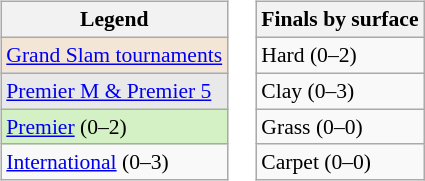<table>
<tr valign=top>
<td><br><table class=wikitable style=font-size:90%>
<tr>
<th>Legend</th>
</tr>
<tr style="background:#f3e6d7;">
<td><a href='#'>Grand Slam tournaments</a></td>
</tr>
<tr style="background:#e9e9e9;">
<td><a href='#'>Premier M & Premier 5</a></td>
</tr>
<tr style="background:#d4f1c5;">
<td><a href='#'>Premier</a> (0–2)</td>
</tr>
<tr>
<td><a href='#'>International</a> (0–3)</td>
</tr>
</table>
</td>
<td><br><table class=wikitable style=font-size:90%>
<tr>
<th>Finals by surface</th>
</tr>
<tr>
<td>Hard (0–2)</td>
</tr>
<tr>
<td>Clay (0–3)</td>
</tr>
<tr>
<td>Grass (0–0)</td>
</tr>
<tr>
<td>Carpet (0–0)</td>
</tr>
</table>
</td>
</tr>
</table>
